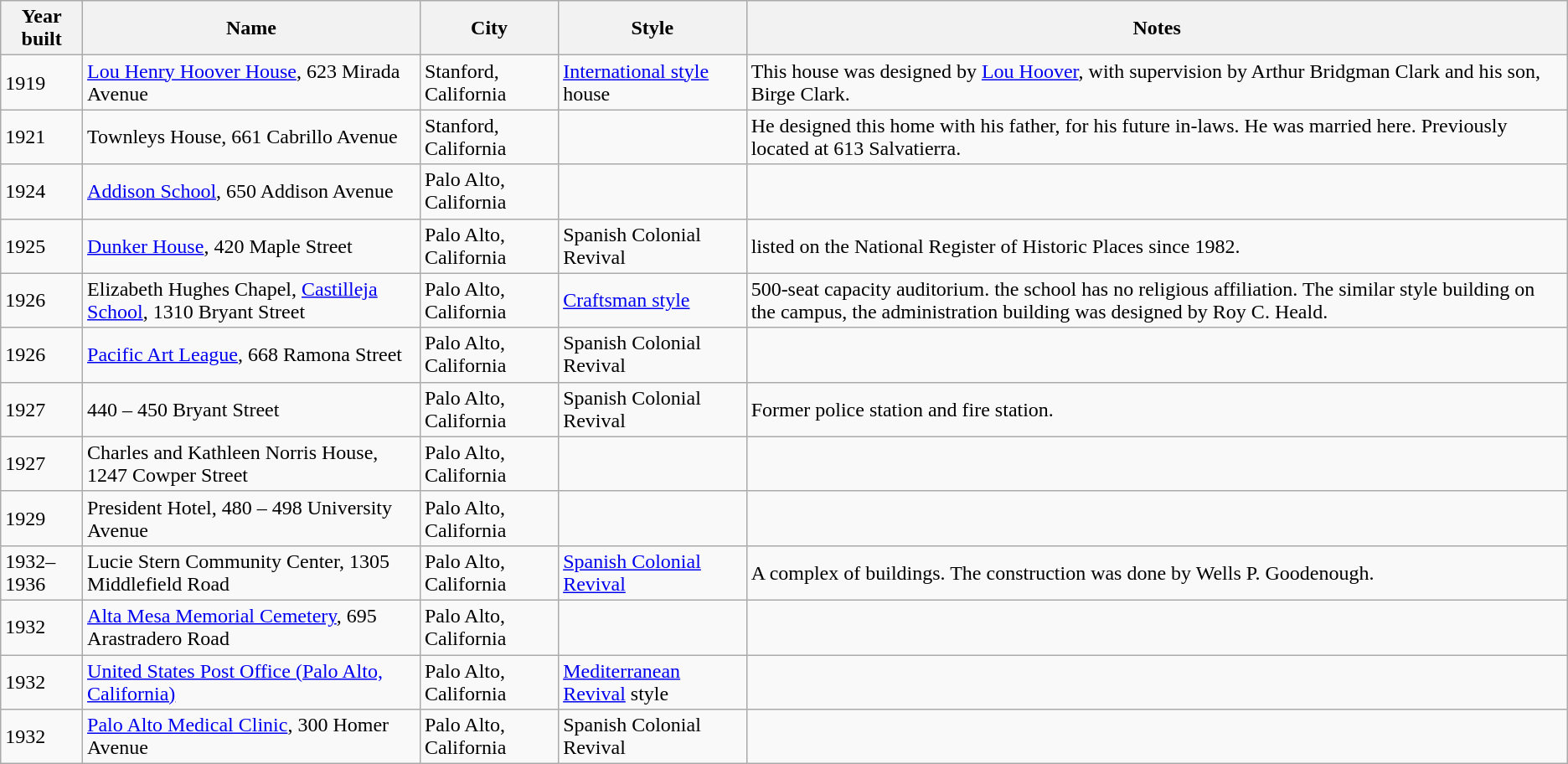<table class="wikitable sortable">
<tr>
<th>Year built</th>
<th>Name</th>
<th>City</th>
<th>Style</th>
<th>Notes</th>
</tr>
<tr>
<td>1919</td>
<td><a href='#'>Lou Henry Hoover House</a>, 623 Mirada Avenue</td>
<td>Stanford, California</td>
<td><a href='#'>International style</a> house</td>
<td>This house was designed by <a href='#'>Lou Hoover</a>, with supervision by Arthur Bridgman Clark and his son, Birge Clark.</td>
</tr>
<tr>
<td>1921</td>
<td>Townleys House, 661 Cabrillo Avenue</td>
<td>Stanford, California</td>
<td></td>
<td>He designed this home with his father, for his future in-laws. He was married here. Previously located at 613 Salvatierra.<br></td>
</tr>
<tr>
<td>1924</td>
<td><a href='#'>Addison School</a>, 650 Addison Avenue</td>
<td>Palo Alto, California</td>
<td></td>
<td></td>
</tr>
<tr>
<td>1925</td>
<td><a href='#'>Dunker House</a>, 420 Maple Street</td>
<td>Palo Alto, California</td>
<td>Spanish Colonial Revival</td>
<td>listed on the National Register of Historic Places since 1982.</td>
</tr>
<tr>
<td>1926</td>
<td>Elizabeth Hughes Chapel, <a href='#'>Castilleja School</a>, 1310 Bryant Street</td>
<td>Palo Alto, California</td>
<td><a href='#'>Craftsman style</a></td>
<td>500-seat capacity auditorium. the school has no religious affiliation. The similar style building on the campus, the administration building was designed by Roy C. Heald.</td>
</tr>
<tr>
<td>1926</td>
<td><a href='#'>Pacific Art League</a>, 668 Ramona Street</td>
<td>Palo Alto, California</td>
<td>Spanish Colonial Revival</td>
<td></td>
</tr>
<tr>
<td>1927</td>
<td>440 – 450 Bryant Street</td>
<td>Palo Alto, California</td>
<td>Spanish Colonial Revival</td>
<td>Former police station and fire station.</td>
</tr>
<tr>
<td>1927</td>
<td>Charles and Kathleen Norris House, 1247 Cowper Street</td>
<td>Palo Alto, California</td>
<td></td>
<td></td>
</tr>
<tr>
<td>1929</td>
<td>President Hotel, 480 – 498 University Avenue</td>
<td>Palo Alto, California</td>
<td></td>
<td></td>
</tr>
<tr>
<td>1932–1936</td>
<td>Lucie Stern Community Center, 1305 Middlefield Road</td>
<td>Palo Alto, California</td>
<td><a href='#'>Spanish Colonial Revival</a></td>
<td>A complex of buildings. The construction was done by Wells P. Goodenough.</td>
</tr>
<tr>
<td>1932</td>
<td><a href='#'>Alta Mesa Memorial Cemetery</a>, 695 Arastradero Road</td>
<td>Palo Alto, California</td>
<td></td>
<td></td>
</tr>
<tr>
<td>1932</td>
<td><a href='#'>United States Post Office (Palo Alto, California)</a></td>
<td>Palo Alto, California</td>
<td><a href='#'>Mediterranean Revival</a> style</td>
<td></td>
</tr>
<tr>
<td>1932</td>
<td><a href='#'>Palo Alto Medical Clinic</a>, 300 Homer Avenue</td>
<td>Palo Alto, California</td>
<td>Spanish Colonial Revival</td>
<td></td>
</tr>
</table>
